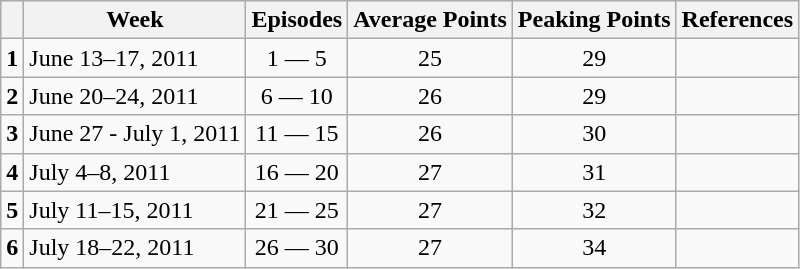<table class="wikitable">
<tr>
<th></th>
<th>Week</th>
<th>Episodes</th>
<th>Average Points</th>
<th>Peaking Points</th>
<th>References</th>
</tr>
<tr>
<td style="text-align:center;"><strong>1</strong></td>
<td>June 13–17, 2011</td>
<td style="text-align:center;">1 — 5</td>
<td style="text-align:center;">25</td>
<td style="text-align:center;">29</td>
<td></td>
</tr>
<tr>
<td style="text-align:center;"><strong>2</strong></td>
<td>June 20–24, 2011</td>
<td style="text-align:center;">6 — 10</td>
<td style="text-align:center;">26</td>
<td style="text-align:center;">29</td>
<td></td>
</tr>
<tr>
<td style="text-align:center;"><strong>3</strong></td>
<td>June 27 - July 1, 2011</td>
<td style="text-align:center;">11 — 15</td>
<td style="text-align:center;">26</td>
<td style="text-align:center;">30</td>
<td></td>
</tr>
<tr>
<td style="text-align:center;"><strong>4</strong></td>
<td>July 4–8, 2011</td>
<td style="text-align:center;">16 — 20</td>
<td style="text-align:center;">27</td>
<td style="text-align:center;">31</td>
<td></td>
</tr>
<tr>
<td style="text-align:center;"><strong>5</strong></td>
<td>July 11–15, 2011</td>
<td style="text-align:center;">21 — 25</td>
<td style="text-align:center;">27</td>
<td style="text-align:center;">32</td>
<td></td>
</tr>
<tr>
<td style="text-align:center;"><strong>6</strong></td>
<td>July 18–22, 2011</td>
<td style="text-align:center;">26 — 30</td>
<td style="text-align:center;">27</td>
<td style="text-align:center;">34</td>
<td></td>
</tr>
</table>
